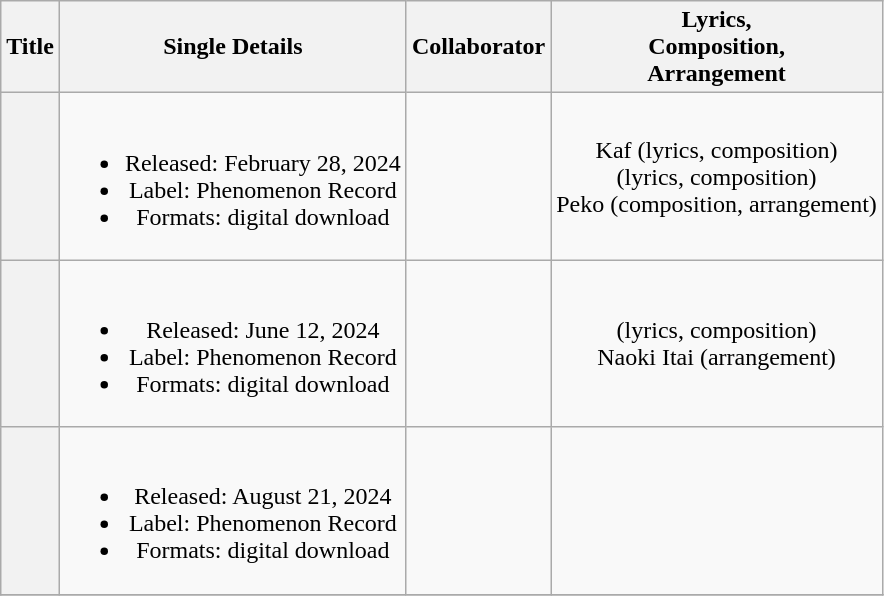<table class="wikitable plainrowheaders" style="text-align:center;">
<tr>
<th>Title</th>
<th>Single Details</th>
<th>Collaborator</th>
<th>Lyrics,<br> Composition,<br> Arrangement</th>
</tr>
<tr>
<th scope="row"></th>
<td><br><ul><li>Released: February 28, 2024</li><li>Label: Phenomenon Record</li><li>Formats: digital download</li></ul></td>
<td></td>
<td>Kaf (lyrics, composition)<br> (lyrics, composition)<br>Peko (composition, arrangement)</td>
</tr>
<tr>
<th scope="row"></th>
<td><br><ul><li>Released: June 12, 2024</li><li>Label: Phenomenon Record</li><li>Formats: digital download</li></ul></td>
<td></td>
<td> (lyrics, composition)<br>Naoki Itai (arrangement)</td>
</tr>
<tr>
<th scope="row"></th>
<td><br><ul><li>Released: August 21, 2024</li><li>Label: Phenomenon Record</li><li>Formats: digital download</li></ul></td>
<td></td>
<td></td>
</tr>
<tr>
</tr>
</table>
